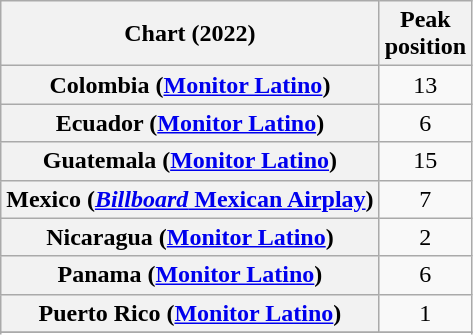<table class="wikitable sortable plainrowheaders" style="text-align:center">
<tr>
<th scope="col">Chart (2022)</th>
<th scope="col">Peak<br>position</th>
</tr>
<tr>
<th scope="row">Colombia (<a href='#'>Monitor Latino</a>)</th>
<td>13</td>
</tr>
<tr>
<th scope="row">Ecuador (<a href='#'>Monitor Latino</a>)</th>
<td>6</td>
</tr>
<tr>
<th scope="row">Guatemala (<a href='#'>Monitor Latino</a>)</th>
<td>15</td>
</tr>
<tr>
<th scope="row">Mexico (<a href='#'><em>Billboard</em> Mexican Airplay</a>)</th>
<td>7</td>
</tr>
<tr>
<th scope="row">Nicaragua (<a href='#'>Monitor Latino</a>)</th>
<td>2</td>
</tr>
<tr>
<th scope="row">Panama (<a href='#'>Monitor Latino</a>)</th>
<td>6</td>
</tr>
<tr>
<th scope="row">Puerto Rico (<a href='#'>Monitor Latino</a>)</th>
<td>1</td>
</tr>
<tr>
</tr>
<tr>
</tr>
<tr>
</tr>
<tr>
</tr>
<tr>
</tr>
</table>
